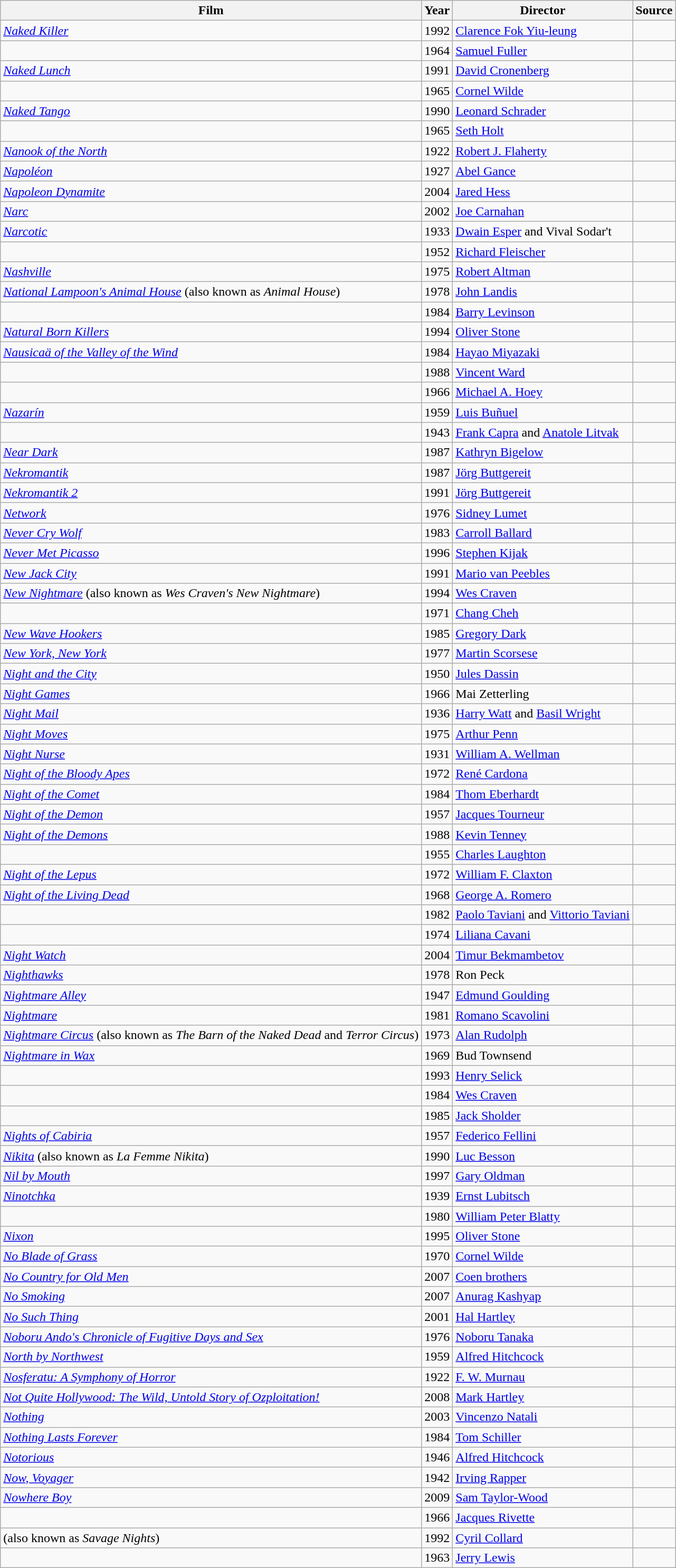<table class="wikitable sortable">
<tr>
<th>Film</th>
<th>Year</th>
<th>Director</th>
<th class="unsortable">Source</th>
</tr>
<tr>
<td><em><a href='#'>Naked Killer</a></em></td>
<td>1992</td>
<td><a href='#'>Clarence Fok Yiu-leung</a></td>
<td></td>
</tr>
<tr>
<td><em></em></td>
<td>1964</td>
<td><a href='#'>Samuel Fuller</a></td>
<td></td>
</tr>
<tr>
<td><em><a href='#'>Naked Lunch</a></em></td>
<td>1991</td>
<td><a href='#'>David Cronenberg</a></td>
<td></td>
</tr>
<tr>
<td><em></em></td>
<td>1965</td>
<td><a href='#'>Cornel Wilde</a></td>
<td></td>
</tr>
<tr>
<td><em><a href='#'>Naked Tango</a></em></td>
<td>1990</td>
<td><a href='#'>Leonard Schrader</a></td>
<td></td>
</tr>
<tr>
<td><em></em></td>
<td>1965</td>
<td><a href='#'>Seth Holt</a></td>
<td></td>
</tr>
<tr>
<td><em><a href='#'>Nanook of the North</a></em></td>
<td>1922</td>
<td><a href='#'>Robert J. Flaherty</a></td>
<td></td>
</tr>
<tr>
<td><em><a href='#'>Napoléon</a></em></td>
<td>1927</td>
<td><a href='#'>Abel Gance</a></td>
<td></td>
</tr>
<tr>
<td><em><a href='#'>Napoleon Dynamite</a></em></td>
<td>2004</td>
<td><a href='#'>Jared Hess</a></td>
<td></td>
</tr>
<tr>
<td><em><a href='#'>Narc</a></em></td>
<td>2002</td>
<td><a href='#'>Joe Carnahan</a></td>
<td></td>
</tr>
<tr>
<td><em><a href='#'>Narcotic</a></em></td>
<td>1933</td>
<td><a href='#'>Dwain Esper</a> and Vival Sodar't</td>
<td></td>
</tr>
<tr>
<td><em></em></td>
<td>1952</td>
<td><a href='#'>Richard Fleischer</a></td>
<td></td>
</tr>
<tr>
<td><em><a href='#'>Nashville</a></em></td>
<td>1975</td>
<td><a href='#'>Robert Altman</a></td>
<td></td>
</tr>
<tr>
<td><em><a href='#'>National Lampoon's Animal House</a></em> (also known as <em>Animal House</em>)</td>
<td>1978</td>
<td><a href='#'>John Landis</a></td>
<td></td>
</tr>
<tr>
<td><em></em></td>
<td>1984</td>
<td><a href='#'>Barry Levinson</a></td>
<td></td>
</tr>
<tr>
<td><em><a href='#'>Natural Born Killers</a></em></td>
<td>1994</td>
<td><a href='#'>Oliver Stone</a></td>
<td></td>
</tr>
<tr>
<td><em><a href='#'>Nausicaä of the Valley of the Wind</a></em></td>
<td>1984</td>
<td><a href='#'>Hayao Miyazaki</a></td>
<td></td>
</tr>
<tr>
<td><em></em></td>
<td>1988</td>
<td><a href='#'>Vincent Ward</a></td>
<td></td>
</tr>
<tr>
<td><em></em></td>
<td>1966</td>
<td><a href='#'>Michael A. Hoey</a></td>
<td></td>
</tr>
<tr>
<td><em><a href='#'>Nazarín</a></em></td>
<td>1959</td>
<td><a href='#'>Luis Buñuel</a></td>
<td></td>
</tr>
<tr>
<td><em></em></td>
<td>1943</td>
<td><a href='#'>Frank Capra</a> and <a href='#'>Anatole Litvak</a></td>
<td></td>
</tr>
<tr>
<td><em><a href='#'>Near Dark</a></em></td>
<td>1987</td>
<td><a href='#'>Kathryn Bigelow</a></td>
<td></td>
</tr>
<tr>
<td><em><a href='#'>Nekromantik</a></em></td>
<td>1987</td>
<td><a href='#'>Jörg Buttgereit</a></td>
<td></td>
</tr>
<tr>
<td><em><a href='#'>Nekromantik 2</a></em></td>
<td>1991</td>
<td><a href='#'>Jörg Buttgereit</a></td>
<td></td>
</tr>
<tr>
<td><em><a href='#'>Network</a></em></td>
<td>1976</td>
<td><a href='#'>Sidney Lumet</a></td>
<td></td>
</tr>
<tr>
<td><em><a href='#'>Never Cry Wolf</a></em></td>
<td>1983</td>
<td><a href='#'>Carroll Ballard</a></td>
<td></td>
</tr>
<tr>
<td><em><a href='#'>Never Met Picasso</a></em></td>
<td>1996</td>
<td><a href='#'>Stephen Kijak</a></td>
<td></td>
</tr>
<tr>
<td><em><a href='#'>New Jack City</a></em></td>
<td>1991</td>
<td><a href='#'>Mario van Peebles</a></td>
<td></td>
</tr>
<tr>
<td><em><a href='#'>New Nightmare</a></em> (also known as <em>Wes Craven's New Nightmare</em>)</td>
<td>1994</td>
<td><a href='#'>Wes Craven</a></td>
<td></td>
</tr>
<tr>
<td><em></em></td>
<td>1971</td>
<td><a href='#'>Chang Cheh</a></td>
<td></td>
</tr>
<tr>
<td><em><a href='#'>New Wave Hookers</a></em></td>
<td>1985</td>
<td><a href='#'>Gregory Dark</a></td>
<td></td>
</tr>
<tr>
<td><em><a href='#'>New York, New York</a></em></td>
<td>1977</td>
<td><a href='#'>Martin Scorsese</a></td>
<td></td>
</tr>
<tr>
<td><em><a href='#'>Night and the City</a></em></td>
<td>1950</td>
<td><a href='#'>Jules Dassin</a></td>
<td></td>
</tr>
<tr>
<td><em><a href='#'>Night Games</a></em></td>
<td>1966</td>
<td>Mai Zetterling</td>
<td></td>
</tr>
<tr>
<td><em><a href='#'>Night Mail</a></em></td>
<td>1936</td>
<td><a href='#'>Harry Watt</a> and <a href='#'>Basil Wright</a></td>
<td></td>
</tr>
<tr>
<td><em><a href='#'>Night Moves</a></em></td>
<td>1975</td>
<td><a href='#'>Arthur Penn</a></td>
<td></td>
</tr>
<tr>
<td><em><a href='#'>Night Nurse</a></em></td>
<td>1931</td>
<td><a href='#'>William A. Wellman</a></td>
<td></td>
</tr>
<tr>
<td><em><a href='#'>Night of the Bloody Apes</a></em></td>
<td>1972</td>
<td><a href='#'>René Cardona</a></td>
<td></td>
</tr>
<tr>
<td><em><a href='#'>Night of the Comet</a></em></td>
<td>1984</td>
<td><a href='#'>Thom Eberhardt</a></td>
<td></td>
</tr>
<tr>
<td><em><a href='#'>Night of the Demon</a></em></td>
<td>1957</td>
<td><a href='#'>Jacques Tourneur</a></td>
<td></td>
</tr>
<tr>
<td><em><a href='#'>Night of the Demons</a></em></td>
<td>1988</td>
<td><a href='#'>Kevin Tenney</a></td>
<td></td>
</tr>
<tr>
<td><em></em></td>
<td>1955</td>
<td><a href='#'>Charles Laughton</a></td>
<td></td>
</tr>
<tr>
<td><em><a href='#'>Night of the Lepus</a></em></td>
<td>1972</td>
<td><a href='#'>William F. Claxton</a></td>
<td></td>
</tr>
<tr>
<td><em><a href='#'>Night of the Living Dead</a></em></td>
<td>1968</td>
<td><a href='#'>George A. Romero</a></td>
<td></td>
</tr>
<tr>
<td><em></em></td>
<td>1982</td>
<td><a href='#'>Paolo Taviani</a> and <a href='#'>Vittorio Taviani</a></td>
<td></td>
</tr>
<tr>
<td><em></em></td>
<td>1974</td>
<td><a href='#'>Liliana Cavani</a></td>
<td></td>
</tr>
<tr>
<td><em><a href='#'>Night Watch</a></em></td>
<td>2004</td>
<td><a href='#'>Timur Bekmambetov</a></td>
<td></td>
</tr>
<tr>
<td><em><a href='#'>Nighthawks</a></em></td>
<td>1978</td>
<td>Ron Peck</td>
<td></td>
</tr>
<tr>
<td><em><a href='#'>Nightmare Alley</a></em></td>
<td>1947</td>
<td><a href='#'>Edmund Goulding</a></td>
<td></td>
</tr>
<tr>
<td><em><a href='#'>Nightmare</a></em></td>
<td>1981</td>
<td><a href='#'>Romano Scavolini</a></td>
<td></td>
</tr>
<tr>
<td><em><a href='#'>Nightmare Circus</a></em> (also known as <em>The Barn of the Naked Dead</em> and <em>Terror Circus</em>)</td>
<td>1973</td>
<td><a href='#'>Alan Rudolph</a></td>
<td></td>
</tr>
<tr>
<td><em><a href='#'>Nightmare in Wax</a></em></td>
<td>1969</td>
<td>Bud Townsend</td>
<td></td>
</tr>
<tr>
<td><em></em></td>
<td>1993</td>
<td><a href='#'>Henry Selick</a></td>
<td></td>
</tr>
<tr>
<td><em></em></td>
<td>1984</td>
<td><a href='#'>Wes Craven</a></td>
<td></td>
</tr>
<tr>
<td><em></em></td>
<td>1985</td>
<td><a href='#'>Jack Sholder</a></td>
<td></td>
</tr>
<tr>
<td><em><a href='#'>Nights of Cabiria</a></em></td>
<td>1957</td>
<td><a href='#'>Federico Fellini</a></td>
<td></td>
</tr>
<tr>
<td><em><a href='#'>Nikita</a></em> (also known as <em>La Femme Nikita</em>)</td>
<td>1990</td>
<td><a href='#'>Luc Besson</a></td>
<td></td>
</tr>
<tr>
<td><em><a href='#'>Nil by Mouth</a></em></td>
<td>1997</td>
<td><a href='#'>Gary Oldman</a></td>
<td></td>
</tr>
<tr>
<td><em><a href='#'>Ninotchka</a></em></td>
<td>1939</td>
<td><a href='#'>Ernst Lubitsch</a></td>
<td></td>
</tr>
<tr>
<td><em></em></td>
<td>1980</td>
<td><a href='#'>William Peter Blatty</a></td>
<td></td>
</tr>
<tr>
<td><em><a href='#'>Nixon</a></em></td>
<td>1995</td>
<td><a href='#'>Oliver Stone</a></td>
<td></td>
</tr>
<tr>
<td><em><a href='#'>No Blade of Grass</a></em></td>
<td>1970</td>
<td><a href='#'>Cornel Wilde</a></td>
<td></td>
</tr>
<tr>
<td><em><a href='#'>No Country for Old Men</a></em></td>
<td>2007</td>
<td><a href='#'>Coen brothers</a></td>
<td></td>
</tr>
<tr>
<td><em><a href='#'>No Smoking</a></em></td>
<td>2007</td>
<td><a href='#'>Anurag Kashyap</a></td>
<td></td>
</tr>
<tr>
<td><em><a href='#'>No Such Thing</a></em></td>
<td>2001</td>
<td><a href='#'>Hal Hartley</a></td>
<td></td>
</tr>
<tr>
<td><em><a href='#'>Noboru Ando's Chronicle of Fugitive Days and Sex</a></em></td>
<td>1976</td>
<td><a href='#'>Noboru Tanaka</a></td>
<td></td>
</tr>
<tr>
<td><em><a href='#'>North by Northwest</a></em></td>
<td>1959</td>
<td><a href='#'>Alfred Hitchcock</a></td>
<td></td>
</tr>
<tr>
<td><em><a href='#'>Nosferatu: A Symphony of Horror</a></em></td>
<td>1922</td>
<td><a href='#'>F. W. Murnau</a></td>
<td></td>
</tr>
<tr>
<td><em><a href='#'>Not Quite Hollywood: The Wild, Untold Story of Ozploitation!</a></em></td>
<td>2008</td>
<td><a href='#'>Mark Hartley</a></td>
<td></td>
</tr>
<tr>
<td><em><a href='#'>Nothing</a></em></td>
<td>2003</td>
<td><a href='#'>Vincenzo Natali</a></td>
<td></td>
</tr>
<tr>
<td><em><a href='#'>Nothing Lasts Forever</a></em></td>
<td>1984</td>
<td><a href='#'>Tom Schiller</a></td>
<td></td>
</tr>
<tr>
<td><em><a href='#'>Notorious</a></em></td>
<td>1946</td>
<td><a href='#'>Alfred Hitchcock</a></td>
<td></td>
</tr>
<tr>
<td><em><a href='#'>Now, Voyager</a></em></td>
<td>1942</td>
<td><a href='#'>Irving Rapper</a></td>
<td></td>
</tr>
<tr>
<td><em><a href='#'>Nowhere Boy</a></em></td>
<td>2009</td>
<td><a href='#'>Sam Taylor-Wood</a></td>
<td></td>
</tr>
<tr>
<td><em></em></td>
<td>1966</td>
<td><a href='#'>Jacques Rivette</a></td>
<td></td>
</tr>
<tr>
<td><em></em> (also known as <em>Savage Nights</em>)</td>
<td>1992</td>
<td><a href='#'>Cyril Collard</a></td>
<td></td>
</tr>
<tr>
<td><em></em></td>
<td>1963</td>
<td><a href='#'>Jerry Lewis</a></td>
<td></td>
</tr>
</table>
